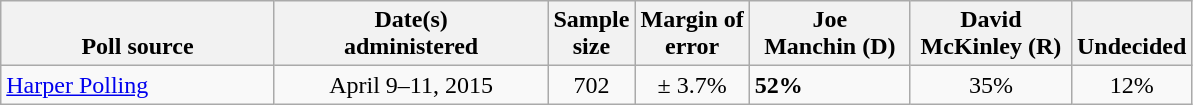<table class="wikitable">
<tr valign= bottom>
<th style="width:175px;">Poll source</th>
<th style="width:175px;">Date(s)<br>administered</th>
<th class=small>Sample<br>size</th>
<th class=small>Margin of<br>error</th>
<th style="width:100px;">Joe<br>Manchin (D)</th>
<th style="width:100px;">David<br>McKinley (R)</th>
<th>Undecided</th>
</tr>
<tr>
<td><a href='#'>Harper Polling</a></td>
<td align=center>April 9–11, 2015</td>
<td align=center>702</td>
<td align=center>± 3.7%</td>
<td><strong>52%</strong></td>
<td align=center>35%</td>
<td align=center>12%</td>
</tr>
</table>
